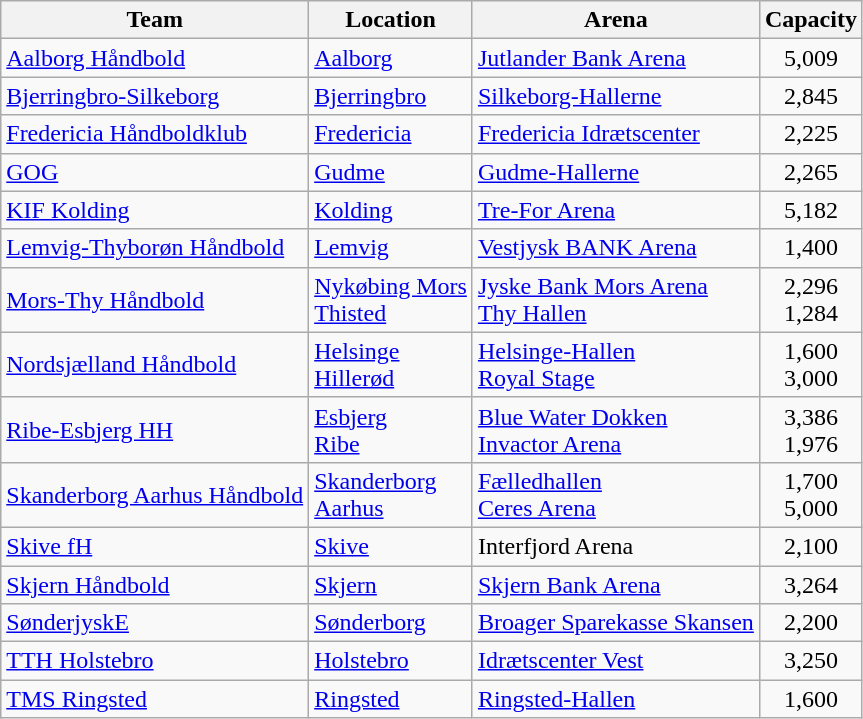<table class="wikitable sortable" style="text-align: left;">
<tr>
<th>Team</th>
<th>Location</th>
<th>Arena</th>
<th>Capacity</th>
</tr>
<tr>
<td><a href='#'>Aalborg Håndbold</a></td>
<td><a href='#'>Aalborg</a></td>
<td><a href='#'>Jutlander Bank Arena</a></td>
<td align="center">5,009</td>
</tr>
<tr>
<td><a href='#'>Bjerringbro-Silkeborg</a></td>
<td><a href='#'>Bjerringbro</a></td>
<td><a href='#'>Silkeborg-Hallerne</a></td>
<td align="center">2,845</td>
</tr>
<tr>
<td><a href='#'>Fredericia Håndboldklub</a></td>
<td><a href='#'>Fredericia</a></td>
<td><a href='#'>Fredericia Idrætscenter</a></td>
<td align="center">2,225</td>
</tr>
<tr>
<td><a href='#'>GOG</a></td>
<td><a href='#'>Gudme</a></td>
<td><a href='#'>Gudme-Hallerne</a></td>
<td align="center">2,265</td>
</tr>
<tr>
<td><a href='#'>KIF Kolding</a></td>
<td><a href='#'>Kolding</a></td>
<td><a href='#'>Tre-For Arena</a></td>
<td align="center">5,182</td>
</tr>
<tr>
<td><a href='#'>Lemvig-Thyborøn Håndbold</a></td>
<td><a href='#'>Lemvig</a></td>
<td><a href='#'>Vestjysk BANK Arena</a></td>
<td align="center">1,400</td>
</tr>
<tr>
<td><a href='#'>Mors-Thy Håndbold</a></td>
<td><a href='#'>Nykøbing Mors</a><br><a href='#'>Thisted</a></td>
<td><a href='#'>Jyske Bank Mors Arena</a><br><a href='#'>Thy Hallen</a></td>
<td align="center">2,296<br>1,284</td>
</tr>
<tr>
<td><a href='#'>Nordsjælland Håndbold</a></td>
<td><a href='#'>Helsinge</a><br><a href='#'>Hillerød</a></td>
<td><a href='#'>Helsinge-Hallen</a><br><a href='#'>Royal Stage</a></td>
<td align="center">1,600<br>3,000</td>
</tr>
<tr>
<td><a href='#'>Ribe-Esbjerg HH</a></td>
<td><a href='#'>Esbjerg</a><br><a href='#'>Ribe</a></td>
<td><a href='#'>Blue Water Dokken</a><br><a href='#'>Invactor Arena</a></td>
<td align="center">3,386<br>1,976</td>
</tr>
<tr>
<td><a href='#'>Skanderborg Aarhus Håndbold</a></td>
<td><a href='#'>Skanderborg</a><br><a href='#'>Aarhus</a></td>
<td><a href='#'>Fælledhallen</a><br><a href='#'>Ceres Arena</a></td>
<td align="center">1,700<br>5,000</td>
</tr>
<tr>
<td><a href='#'>Skive fH</a></td>
<td><a href='#'>Skive</a></td>
<td>Interfjord Arena</td>
<td align="center">2,100</td>
</tr>
<tr>
<td><a href='#'>Skjern Håndbold</a></td>
<td><a href='#'>Skjern</a></td>
<td><a href='#'>Skjern Bank Arena</a></td>
<td align="center">3,264</td>
</tr>
<tr>
<td><a href='#'>SønderjyskE</a></td>
<td><a href='#'>Sønderborg</a></td>
<td><a href='#'>Broager Sparekasse Skansen</a></td>
<td align="center">2,200</td>
</tr>
<tr>
<td><a href='#'>TTH Holstebro</a></td>
<td><a href='#'>Holstebro</a></td>
<td><a href='#'>Idrætscenter Vest</a></td>
<td align="center">3,250</td>
</tr>
<tr>
<td><a href='#'>TMS Ringsted</a></td>
<td><a href='#'>Ringsted</a></td>
<td><a href='#'>Ringsted-Hallen</a></td>
<td align="center">1,600</td>
</tr>
</table>
